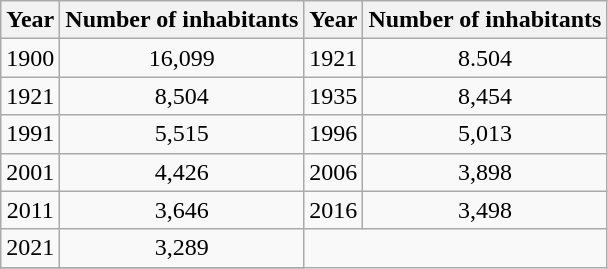<table class="wikitable" style="text-align:center">
<tr>
<th>Year</th>
<th>Number of inhabitants</th>
<th>Year</th>
<th>Number of inhabitants</th>
</tr>
<tr>
<td align="center">1900</td>
<td align="center">16,099</td>
<td align="center">1921</td>
<td align="center">8.504</td>
</tr>
<tr>
<td align="center">1921</td>
<td align="center">8,504</td>
<td align="center">1935</td>
<td align="center">8,454</td>
</tr>
<tr>
<td align="center">1991</td>
<td align="center">5,515</td>
<td align="center">1996</td>
<td align="center">5,013</td>
</tr>
<tr>
<td align="center">2001</td>
<td align="center">4,426</td>
<td align="center">2006</td>
<td align="center">3,898</td>
</tr>
<tr>
<td align="center">2011</td>
<td align="center">3,646</td>
<td align="center">2016</td>
<td align="center">3,498</td>
</tr>
<tr>
<td align="center">2021</td>
<td align="center">3,289</td>
</tr>
<tr>
</tr>
</table>
